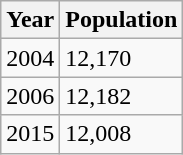<table class="wikitable">
<tr>
<th>Year</th>
<th>Population</th>
</tr>
<tr>
<td>2004</td>
<td>12,170</td>
</tr>
<tr>
<td>2006</td>
<td>12,182</td>
</tr>
<tr>
<td>2015</td>
<td>12,008</td>
</tr>
</table>
